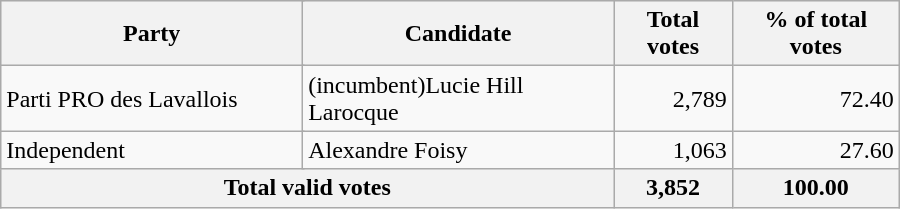<table style="width:600px;" class="wikitable">
<tr style="background-color:#E9E9E9">
<th colspan="2" style="width: 200px">Party</th>
<th colspan="1" style="width: 200px">Candidate</th>
<th align="right">Total votes</th>
<th align="right">% of total votes</th>
</tr>
<tr>
<td colspan="2" align="left">Parti PRO des Lavallois</td>
<td align="left">(incumbent)Lucie Hill Larocque</td>
<td align="right">2,789</td>
<td align="right">72.40</td>
</tr>
<tr>
<td colspan="2" align="left">Independent</td>
<td align="left">Alexandre Foisy</td>
<td align="right">1,063</td>
<td align="right">27.60</td>
</tr>
<tr bgcolor="#EEEEEE">
<th colspan="3"  align="left">Total valid votes</th>
<th align="right">3,852</th>
<th align="right">100.00</th>
</tr>
</table>
